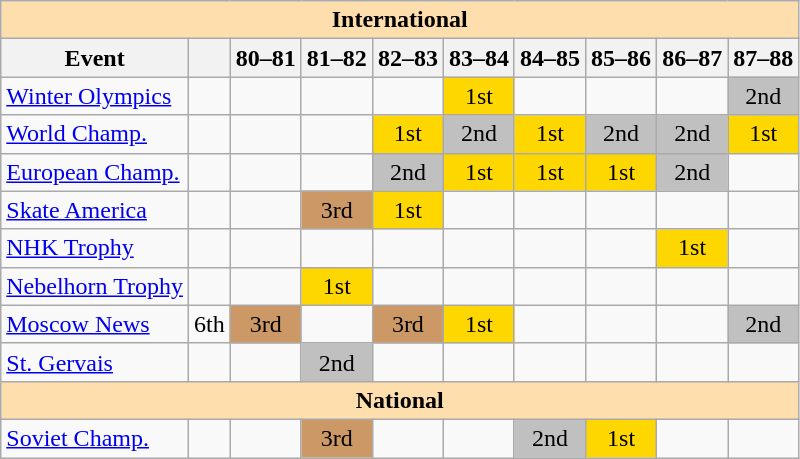<table class="wikitable" style="text-align:center">
<tr>
<th style="background-color: #ffdead; " colspan=10 align=center>International</th>
</tr>
<tr>
<th>Event</th>
<th></th>
<th>80–81</th>
<th>81–82</th>
<th>82–83</th>
<th>83–84</th>
<th>84–85</th>
<th>85–86</th>
<th>86–87</th>
<th>87–88</th>
</tr>
<tr>
<td align=left><a href='#'>Winter Olympics</a></td>
<td></td>
<td></td>
<td></td>
<td></td>
<td bgcolor=gold>1st</td>
<td></td>
<td></td>
<td></td>
<td bgcolor=silver>2nd</td>
</tr>
<tr>
<td align=left><a href='#'>World Champ.</a></td>
<td></td>
<td></td>
<td></td>
<td bgcolor=gold>1st</td>
<td bgcolor=silver>2nd</td>
<td bgcolor=gold>1st</td>
<td bgcolor=silver>2nd</td>
<td bgcolor=silver>2nd</td>
<td bgcolor=gold>1st</td>
</tr>
<tr>
<td align=left><a href='#'>European Champ.</a></td>
<td></td>
<td></td>
<td></td>
<td bgcolor=silver>2nd</td>
<td bgcolor=gold>1st</td>
<td bgcolor=gold>1st</td>
<td bgcolor=gold>1st</td>
<td bgcolor=silver>2nd</td>
<td></td>
</tr>
<tr>
<td align=left><a href='#'>Skate America</a></td>
<td></td>
<td></td>
<td bgcolor=cc9966>3rd</td>
<td bgcolor=gold>1st</td>
<td></td>
<td></td>
<td></td>
<td></td>
<td></td>
</tr>
<tr>
<td align=left><a href='#'>NHK Trophy</a></td>
<td></td>
<td></td>
<td></td>
<td></td>
<td></td>
<td></td>
<td></td>
<td bgcolor=gold>1st</td>
<td></td>
</tr>
<tr>
<td align=left><a href='#'>Nebelhorn Trophy</a></td>
<td></td>
<td></td>
<td bgcolor=gold>1st</td>
<td></td>
<td></td>
<td></td>
<td></td>
<td></td>
<td></td>
</tr>
<tr>
<td align=left><a href='#'>Moscow News</a></td>
<td>6th</td>
<td bgcolor=cc9966>3rd</td>
<td></td>
<td bgcolor=cc9966>3rd</td>
<td bgcolor=gold>1st</td>
<td></td>
<td></td>
<td></td>
<td bgcolor=silver>2nd</td>
</tr>
<tr>
<td align=left><a href='#'>St. Gervais</a></td>
<td></td>
<td></td>
<td bgcolor=silver>2nd</td>
<td></td>
<td></td>
<td></td>
<td></td>
<td></td>
<td></td>
</tr>
<tr>
<th style="background-color: #ffdead; " colspan=10 align=center>National</th>
</tr>
<tr>
<td align=left><a href='#'>Soviet Champ.</a></td>
<td></td>
<td></td>
<td bgcolor=cc9966>3rd</td>
<td></td>
<td></td>
<td bgcolor=silver>2nd</td>
<td bgcolor=gold>1st</td>
<td></td>
<td></td>
</tr>
</table>
